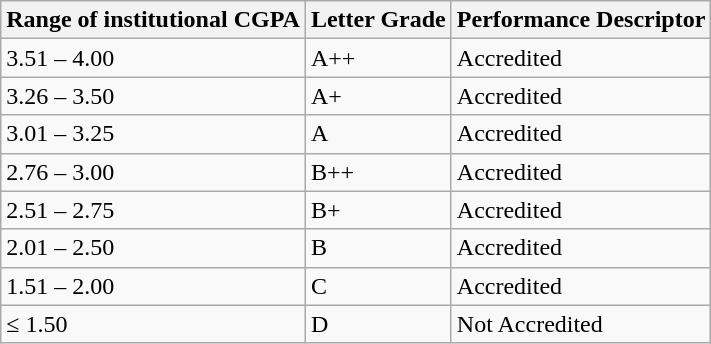<table class="wikitable">
<tr>
<th>Range of institutional CGPA</th>
<th>Letter Grade</th>
<th>Performance Descriptor</th>
</tr>
<tr>
<td>3.51 – 4.00</td>
<td>A++</td>
<td>Accredited</td>
</tr>
<tr>
<td>3.26 – 3.50</td>
<td>A+</td>
<td>Accredited</td>
</tr>
<tr>
<td>3.01 – 3.25</td>
<td>A</td>
<td>Accredited</td>
</tr>
<tr>
<td>2.76 – 3.00</td>
<td>B++</td>
<td>Accredited</td>
</tr>
<tr>
<td>2.51 – 2.75</td>
<td>B+</td>
<td>Accredited</td>
</tr>
<tr>
<td>2.01 – 2.50</td>
<td>B</td>
<td>Accredited</td>
</tr>
<tr>
<td>1.51 – 2.00</td>
<td>C</td>
<td>Accredited</td>
</tr>
<tr>
<td>≤ 1.50</td>
<td>D</td>
<td>Not Accredited</td>
</tr>
</table>
